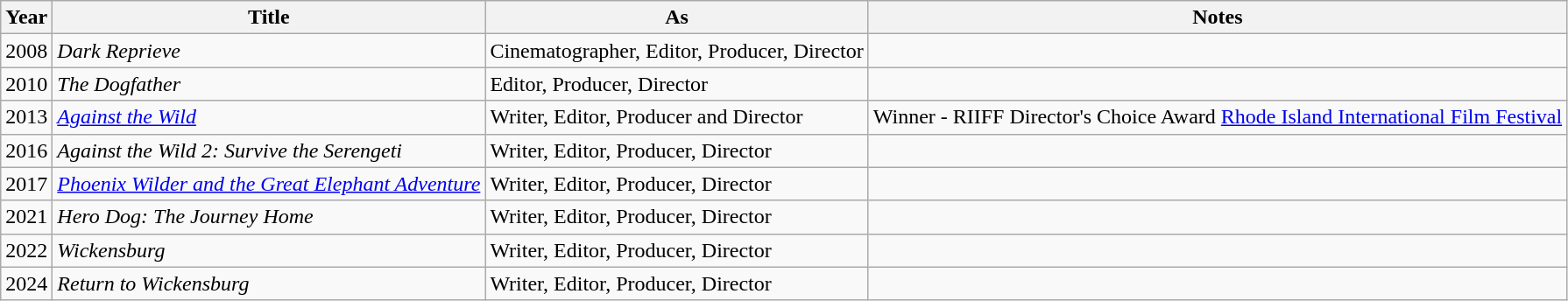<table class="wikitable">
<tr>
<th>Year</th>
<th>Title</th>
<th>As</th>
<th>Notes</th>
</tr>
<tr>
<td>2008</td>
<td><em>Dark Reprieve</em></td>
<td>Cinematographer, Editor, Producer, Director</td>
<td></td>
</tr>
<tr>
<td>2010</td>
<td><em>The Dogfather</em></td>
<td>Editor, Producer, Director</td>
<td></td>
</tr>
<tr>
<td>2013</td>
<td><em><a href='#'>Against the Wild</a></em></td>
<td>Writer, Editor, Producer and Director</td>
<td>Winner - RIIFF Director's Choice Award <a href='#'>Rhode Island International Film Festival</a></td>
</tr>
<tr>
<td>2016</td>
<td><em>Against the Wild 2: Survive the Serengeti</em></td>
<td>Writer, Editor, Producer, Director</td>
<td></td>
</tr>
<tr>
<td>2017</td>
<td><em><a href='#'>Phoenix Wilder and the Great Elephant Adventure</a></em></td>
<td>Writer, Editor, Producer, Director</td>
<td></td>
</tr>
<tr>
<td>2021</td>
<td><em>Hero Dog: The Journey Home</em></td>
<td>Writer, Editor, Producer, Director</td>
<td></td>
</tr>
<tr>
<td>2022</td>
<td><em>Wickensburg</em></td>
<td>Writer, Editor, Producer, Director</td>
<td></td>
</tr>
<tr>
<td>2024</td>
<td><em>Return to Wickensburg</em></td>
<td>Writer, Editor, Producer, Director</td>
<td></td>
</tr>
</table>
